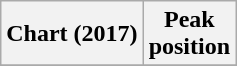<table class="wikitable plainrowheaders" style="text-align:center">
<tr>
<th scope="col">Chart (2017)</th>
<th scope="col">Peak<br>position</th>
</tr>
<tr>
</tr>
</table>
